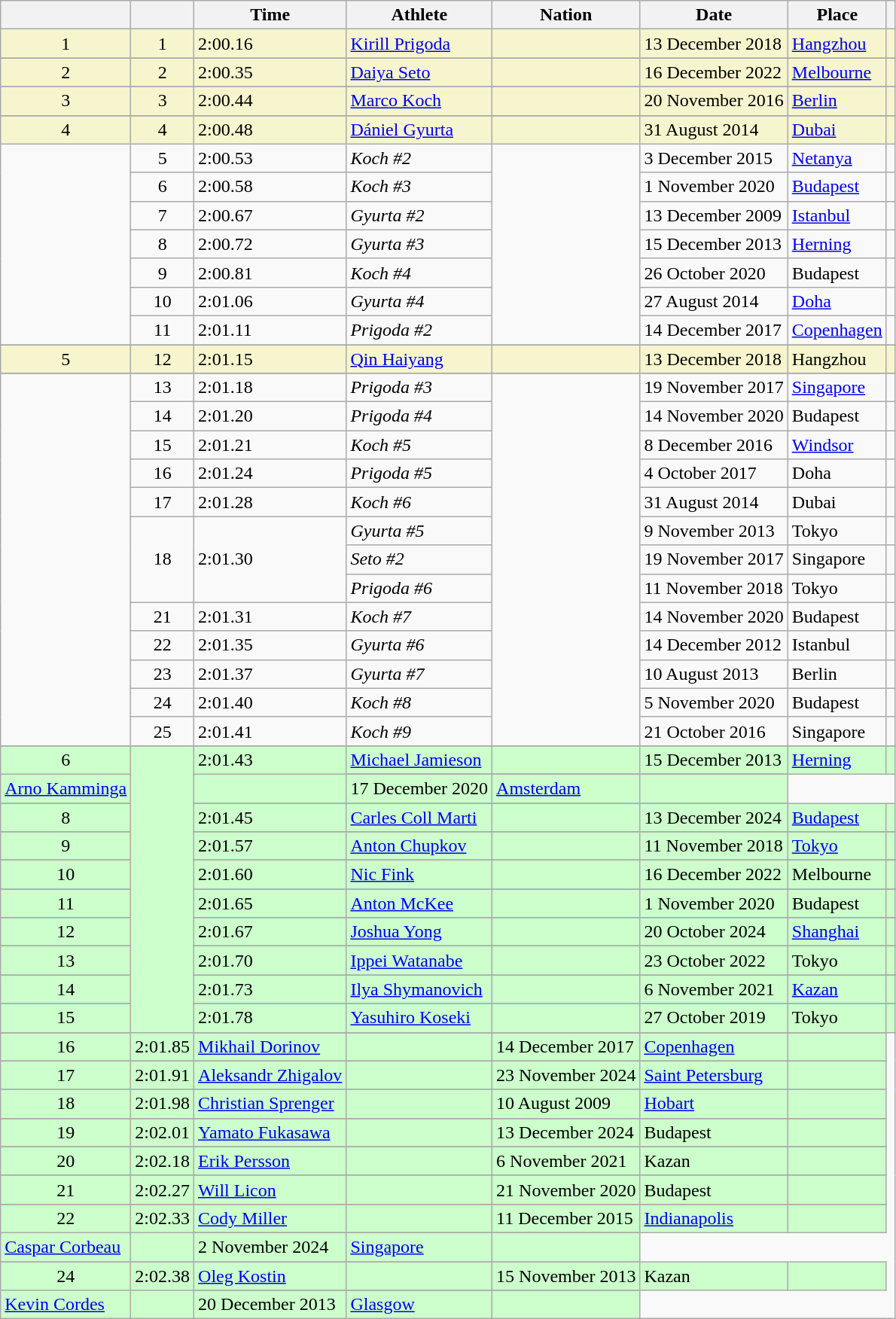<table class="wikitable sortable">
<tr>
<th></th>
<th></th>
<th>Time</th>
<th>Athlete</th>
<th>Nation</th>
<th>Date</th>
<th>Place</th>
<th class="unsortable"></th>
</tr>
<tr bgcolor=f6F5CE>
<td align=center>1</td>
<td align=center>1</td>
<td>2:00.16</td>
<td><a href='#'>Kirill Prigoda</a></td>
<td></td>
<td>13 December 2018</td>
<td><a href='#'>Hangzhou</a></td>
<td></td>
</tr>
<tr>
</tr>
<tr bgcolor=f6F5CE>
<td align=center>2</td>
<td align=center>2</td>
<td>2:00.35</td>
<td><a href='#'>Daiya Seto</a></td>
<td></td>
<td>16 December 2022</td>
<td><a href='#'>Melbourne</a></td>
<td></td>
</tr>
<tr>
</tr>
<tr bgcolor=f6F5CE>
<td align=center>3</td>
<td align=center>3</td>
<td>2:00.44</td>
<td><a href='#'>Marco Koch</a></td>
<td></td>
<td>20 November 2016</td>
<td><a href='#'>Berlin</a></td>
<td></td>
</tr>
<tr>
</tr>
<tr bgcolor=f6F5CE>
<td align=center>4</td>
<td align=center>4</td>
<td>2:00.48</td>
<td><a href='#'>Dániel Gyurta</a></td>
<td></td>
<td>31 August 2014</td>
<td><a href='#'>Dubai</a></td>
<td></td>
</tr>
<tr>
<td rowspan="7"></td>
<td align=center>5</td>
<td>2:00.53</td>
<td><em>Koch #2</em></td>
<td rowspan="7"></td>
<td>3 December 2015</td>
<td><a href='#'>Netanya</a></td>
<td></td>
</tr>
<tr>
<td align=center>6</td>
<td>2:00.58</td>
<td><em>Koch #3</em></td>
<td>1 November 2020</td>
<td><a href='#'>Budapest</a></td>
<td></td>
</tr>
<tr>
<td align=center>7</td>
<td>2:00.67</td>
<td><em>Gyurta #2</em></td>
<td>13 December 2009</td>
<td><a href='#'>Istanbul</a></td>
<td></td>
</tr>
<tr>
<td align=center>8</td>
<td>2:00.72</td>
<td><em>Gyurta #3</em></td>
<td>15 December 2013</td>
<td><a href='#'>Herning</a></td>
<td></td>
</tr>
<tr>
<td align=center>9</td>
<td>2:00.81</td>
<td><em>Koch #4</em></td>
<td>26 October 2020</td>
<td>Budapest</td>
<td></td>
</tr>
<tr>
<td align=center>10</td>
<td>2:01.06</td>
<td><em>Gyurta #4</em></td>
<td>27 August 2014</td>
<td><a href='#'>Doha</a></td>
<td></td>
</tr>
<tr>
<td align=center>11</td>
<td>2:01.11</td>
<td><em>Prigoda #2</em></td>
<td>14 December 2017</td>
<td><a href='#'>Copenhagen</a></td>
<td></td>
</tr>
<tr>
</tr>
<tr bgcolor=f6F5CE>
<td align=center>5</td>
<td align=center>12</td>
<td>2:01.15</td>
<td><a href='#'>Qin Haiyang</a></td>
<td></td>
<td>13 December 2018</td>
<td>Hangzhou</td>
<td></td>
</tr>
<tr>
</tr>
<tr>
<td rowspan="13"></td>
<td align=center>13</td>
<td>2:01.18</td>
<td><em>Prigoda #3</em></td>
<td rowspan="13"></td>
<td>19 November 2017</td>
<td><a href='#'>Singapore</a></td>
<td></td>
</tr>
<tr>
<td align=center>14</td>
<td>2:01.20</td>
<td><em>Prigoda #4</em></td>
<td>14 November 2020</td>
<td>Budapest</td>
<td></td>
</tr>
<tr>
<td align=center>15</td>
<td>2:01.21</td>
<td><em>Koch #5</em></td>
<td>8 December 2016</td>
<td><a href='#'>Windsor</a></td>
<td></td>
</tr>
<tr>
<td align=center>16</td>
<td>2:01.24</td>
<td><em>Prigoda #5</em></td>
<td>4 October 2017</td>
<td>Doha</td>
<td></td>
</tr>
<tr>
<td align=center>17</td>
<td>2:01.28</td>
<td><em>Koch #6</em></td>
<td>31 August 2014</td>
<td>Dubai</td>
<td></td>
</tr>
<tr>
<td rowspan="3" align=center>18</td>
<td rowspan="3">2:01.30</td>
<td><em>Gyurta #5</em></td>
<td>9 November 2013</td>
<td>Tokyo</td>
<td></td>
</tr>
<tr>
<td><em>Seto #2</em></td>
<td>19 November 2017</td>
<td>Singapore</td>
<td></td>
</tr>
<tr>
<td><em>Prigoda #6</em></td>
<td>11 November 2018</td>
<td>Tokyo</td>
<td></td>
</tr>
<tr>
<td align=center>21</td>
<td>2:01.31</td>
<td><em>Koch #7</em></td>
<td>14 November 2020</td>
<td>Budapest</td>
<td></td>
</tr>
<tr>
<td align=center>22</td>
<td>2:01.35</td>
<td><em>Gyurta #6</em></td>
<td>14 December 2012</td>
<td>Istanbul</td>
<td></td>
</tr>
<tr>
<td align=center>23</td>
<td>2:01.37</td>
<td><em>Gyurta #7</em></td>
<td>10 August 2013</td>
<td>Berlin</td>
<td></td>
</tr>
<tr>
<td align=center>24</td>
<td>2:01.40</td>
<td><em>Koch #8</em></td>
<td>5 November 2020</td>
<td>Budapest</td>
<td></td>
</tr>
<tr>
<td align=center>25</td>
<td>2:01.41</td>
<td><em>Koch #9</em></td>
<td>21 October 2016</td>
<td>Singapore</td>
<td></td>
</tr>
<tr>
</tr>
<tr bgcolor=CCFFCC>
<td rowspan="2" align=center>6</td>
<td rowspan="20"></td>
<td rowspan="2">2:01.43</td>
<td><a href='#'>Michael Jamieson</a></td>
<td></td>
<td>15 December 2013</td>
<td><a href='#'>Herning</a></td>
<td></td>
</tr>
<tr>
</tr>
<tr bgcolor=CCFFCC>
<td><a href='#'>Arno Kamminga</a></td>
<td></td>
<td>17 December 2020</td>
<td><a href='#'>Amsterdam</a></td>
<td></td>
</tr>
<tr>
</tr>
<tr bgcolor=CCFFCC>
<td align=center>8</td>
<td>2:01.45</td>
<td><a href='#'>Carles Coll Marti</a></td>
<td></td>
<td>13 December 2024</td>
<td><a href='#'>Budapest</a></td>
<td></td>
</tr>
<tr>
</tr>
<tr bgcolor=CCFFCC>
<td align=center>9</td>
<td>2:01.57</td>
<td><a href='#'>Anton Chupkov</a></td>
<td></td>
<td>11 November 2018</td>
<td><a href='#'>Tokyo</a></td>
<td></td>
</tr>
<tr>
</tr>
<tr bgcolor=CCFFCC>
<td align=center>10</td>
<td>2:01.60</td>
<td><a href='#'>Nic Fink</a></td>
<td></td>
<td>16 December 2022</td>
<td>Melbourne</td>
<td></td>
</tr>
<tr>
</tr>
<tr bgcolor=CCFFCC>
<td align=center>11</td>
<td>2:01.65</td>
<td><a href='#'>Anton McKee</a></td>
<td></td>
<td>1 November 2020</td>
<td>Budapest</td>
<td></td>
</tr>
<tr>
</tr>
<tr bgcolor=CCFFCC>
<td align=center>12</td>
<td>2:01.67</td>
<td><a href='#'>Joshua Yong</a></td>
<td></td>
<td>20 October 2024</td>
<td><a href='#'>Shanghai</a></td>
<td></td>
</tr>
<tr>
</tr>
<tr bgcolor=CCFFCC>
<td align=center>13</td>
<td>2:01.70</td>
<td><a href='#'>Ippei Watanabe</a></td>
<td></td>
<td>23 October 2022</td>
<td>Tokyo</td>
<td></td>
</tr>
<tr>
</tr>
<tr bgcolor=CCFFCC>
<td align=center>14</td>
<td>2:01.73</td>
<td><a href='#'>Ilya Shymanovich</a></td>
<td></td>
<td>6 November 2021</td>
<td><a href='#'>Kazan</a></td>
<td></td>
</tr>
<tr>
</tr>
<tr bgcolor=CCFFCC>
<td align=center>15</td>
<td>2:01.78</td>
<td><a href='#'>Yasuhiro Koseki</a></td>
<td></td>
<td>27 October 2019</td>
<td>Tokyo</td>
<td></td>
</tr>
<tr>
</tr>
<tr bgcolor=CCFFCC>
<td align=center>16</td>
<td>2:01.85</td>
<td><a href='#'>Mikhail Dorinov</a></td>
<td></td>
<td>14 December 2017</td>
<td><a href='#'>Copenhagen</a></td>
<td></td>
</tr>
<tr>
</tr>
<tr bgcolor=CCFFCC>
<td align=center>17</td>
<td>2:01.91</td>
<td><a href='#'>Aleksandr Zhigalov</a></td>
<td></td>
<td>23 November 2024</td>
<td><a href='#'>Saint Petersburg</a></td>
<td></td>
</tr>
<tr>
</tr>
<tr bgcolor=CCFFCC>
<td align=center>18</td>
<td>2:01.98</td>
<td><a href='#'>Christian Sprenger</a></td>
<td></td>
<td>10 August 2009</td>
<td><a href='#'>Hobart</a></td>
<td></td>
</tr>
<tr>
</tr>
<tr bgcolor=CCFFCC>
<td align=center>19</td>
<td>2:02.01</td>
<td><a href='#'>Yamato Fukasawa</a></td>
<td></td>
<td>13 December 2024</td>
<td>Budapest</td>
<td></td>
</tr>
<tr>
</tr>
<tr bgcolor=CCFFCC>
<td align=center>20</td>
<td>2:02.18</td>
<td><a href='#'>Erik Persson</a></td>
<td></td>
<td>6 November 2021</td>
<td>Kazan</td>
<td></td>
</tr>
<tr>
</tr>
<tr bgcolor=CCFFCC>
<td align=center>21</td>
<td>2:02.27</td>
<td><a href='#'>Will Licon</a></td>
<td></td>
<td>21 November 2020</td>
<td>Budapest</td>
<td></td>
</tr>
<tr>
</tr>
<tr bgcolor=CCFFCC>
<td rowspan="2" align=center>22</td>
<td rowspan="2">2:02.33</td>
<td><a href='#'>Cody Miller</a></td>
<td></td>
<td>11 December 2015</td>
<td><a href='#'>Indianapolis</a></td>
<td></td>
</tr>
<tr>
</tr>
<tr bgcolor=CCFFCC>
<td><a href='#'>Caspar Corbeau</a></td>
<td></td>
<td>2 November 2024</td>
<td><a href='#'>Singapore</a></td>
<td></td>
</tr>
<tr>
</tr>
<tr bgcolor=CCFFCC>
<td rowspan="2" align=center>24</td>
<td rowspan="2">2:02.38</td>
<td><a href='#'>Oleg Kostin</a></td>
<td></td>
<td>15 November 2013</td>
<td>Kazan</td>
<td></td>
</tr>
<tr>
</tr>
<tr bgcolor=CCFFCC>
<td><a href='#'>Kevin Cordes</a></td>
<td></td>
<td>20 December 2013</td>
<td><a href='#'>Glasgow</a></td>
<td></td>
</tr>
</table>
